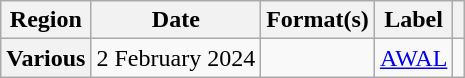<table class="wikitable plainrowheaders">
<tr>
<th scope="col">Region</th>
<th scope="col">Date</th>
<th scope="col">Format(s)</th>
<th scope="col">Label</th>
<th scope="col"></th>
</tr>
<tr>
<th scope="row">Various</th>
<td>2 February 2024</td>
<td></td>
<td><a href='#'>AWAL</a></td>
<td style="text-align:center;"></td>
</tr>
</table>
